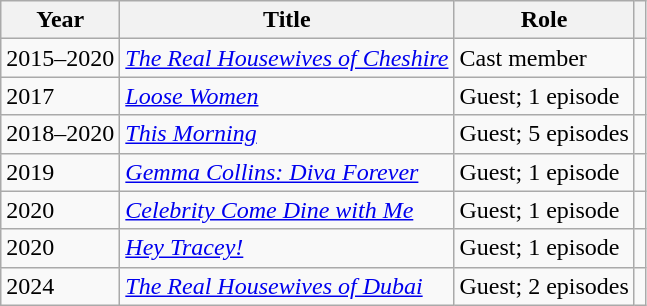<table class="wikitable plainrowheaders sortable">
<tr>
<th>Year</th>
<th>Title</th>
<th>Role</th>
<th class="unsortable"></th>
</tr>
<tr>
<td>2015–2020</td>
<td><em><a href='#'>The Real Housewives of Cheshire</a></em></td>
<td>Cast member</td>
<td align="center"></td>
</tr>
<tr>
<td>2017</td>
<td><em><a href='#'>Loose Women</a></em></td>
<td>Guest; 1 episode</td>
<td align="center"></td>
</tr>
<tr>
<td>2018–2020</td>
<td><em><a href='#'>This Morning</a></em></td>
<td>Guest; 5 episodes</td>
<td align="center"></td>
</tr>
<tr>
<td>2019</td>
<td><em><a href='#'>Gemma Collins: Diva Forever</a></em></td>
<td>Guest; 1 episode</td>
<td align="center"></td>
</tr>
<tr>
<td>2020</td>
<td><em><a href='#'>Celebrity Come Dine with Me</a></em></td>
<td>Guest; 1 episode</td>
<td align="center"></td>
</tr>
<tr>
<td>2020</td>
<td><em><a href='#'>Hey Tracey!</a></em></td>
<td>Guest; 1 episode</td>
<td align="center"></td>
</tr>
<tr>
<td>2024</td>
<td><em><a href='#'>The Real Housewives of Dubai</a></em></td>
<td>Guest; 2 episodes</td>
</tr>
</table>
